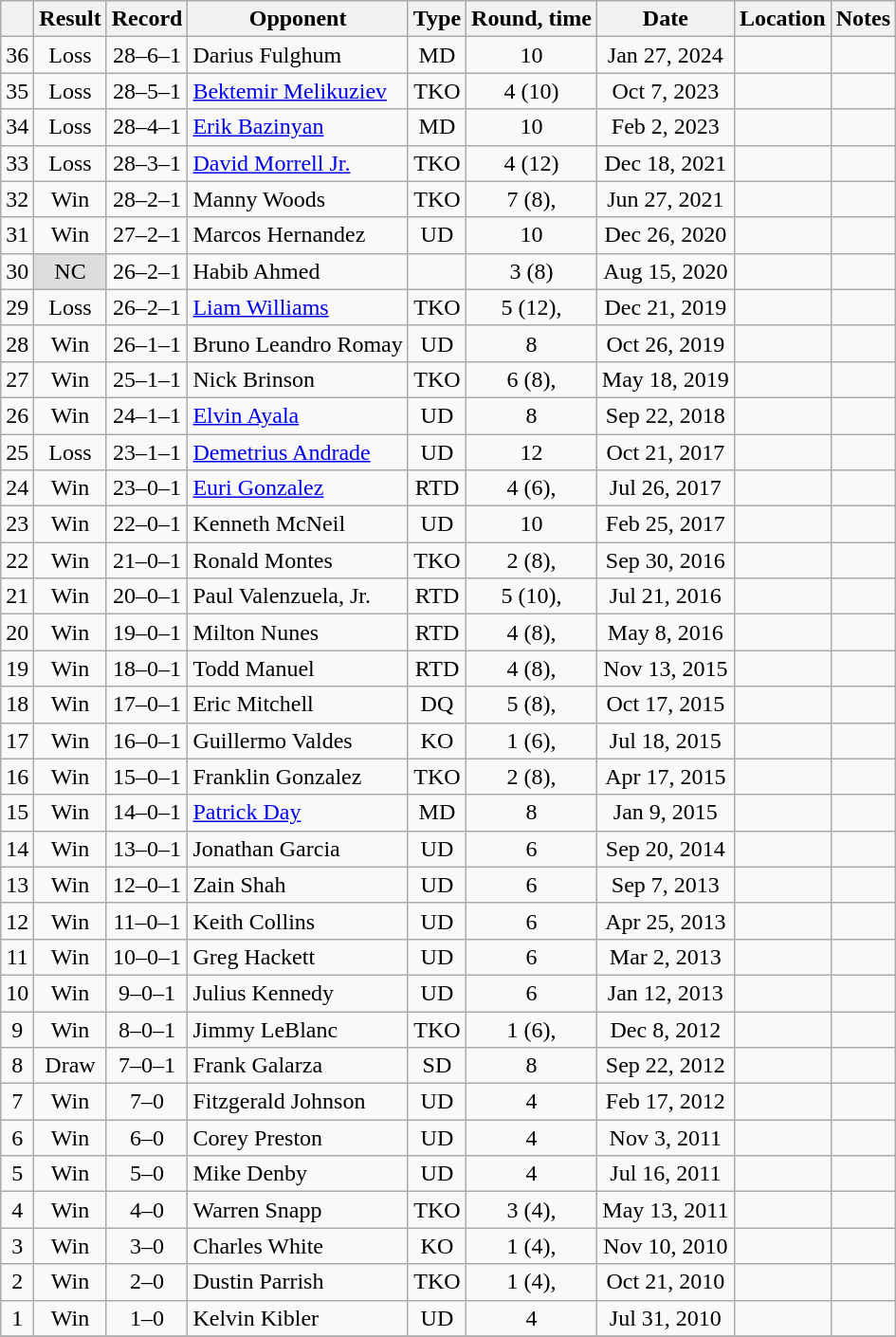<table class="wikitable" style="text-align:center">
<tr>
<th></th>
<th>Result</th>
<th>Record</th>
<th>Opponent</th>
<th>Type</th>
<th>Round, time</th>
<th>Date</th>
<th>Location</th>
<th>Notes</th>
</tr>
<tr>
<td>36</td>
<td>Loss</td>
<td>28–6–1 </td>
<td align=left>Darius Fulghum</td>
<td>MD</td>
<td>10</td>
<td>Jan 27, 2024</td>
<td align=left></td>
<td style="text-align:left;"></td>
</tr>
<tr>
<td>35</td>
<td>Loss</td>
<td>28–5–1 </td>
<td align=left><a href='#'>Bektemir Melikuziev</a></td>
<td>TKO</td>
<td>4 (10)</td>
<td>Oct 7, 2023</td>
<td align=left></td>
<td style="text-align:left;"></td>
</tr>
<tr>
<td>34</td>
<td>Loss</td>
<td>28–4–1 </td>
<td align=left><a href='#'>Erik Bazinyan</a></td>
<td>MD</td>
<td>10</td>
<td>Feb 2, 2023</td>
<td align=left></td>
<td></td>
</tr>
<tr>
<td>33</td>
<td>Loss</td>
<td>28–3–1 </td>
<td align=left><a href='#'>David Morrell Jr.</a></td>
<td>TKO</td>
<td>4 (12) </td>
<td>Dec 18, 2021</td>
<td align=left></td>
<td style="text-align:left;"></td>
</tr>
<tr>
<td>32</td>
<td>Win</td>
<td>28–2–1 </td>
<td align=left>Manny Woods</td>
<td>TKO</td>
<td>7 (8), </td>
<td>Jun 27, 2021</td>
<td align=left></td>
<td></td>
</tr>
<tr>
<td>31</td>
<td>Win</td>
<td>27–2–1 </td>
<td align=left>Marcos Hernandez</td>
<td>UD</td>
<td>10</td>
<td>Dec 26, 2020</td>
<td align=left></td>
<td></td>
</tr>
<tr>
<td>30</td>
<td style="background:#DDD">NC</td>
<td>26–2–1 </td>
<td align=left>Habib Ahmed</td>
<td></td>
<td>3 (8)</td>
<td>Aug 15, 2020</td>
<td align=left></td>
<td align=left></td>
</tr>
<tr>
<td>29</td>
<td>Loss</td>
<td>26–2–1</td>
<td align=left><a href='#'>Liam Williams</a></td>
<td>TKO</td>
<td>5 (12), </td>
<td>Dec 21, 2019</td>
<td align=left></td>
<td align=left></td>
</tr>
<tr>
<td>28</td>
<td>Win</td>
<td>26–1–1</td>
<td align=left>Bruno Leandro Romay</td>
<td>UD</td>
<td>8</td>
<td>Oct 26, 2019</td>
<td align=left></td>
<td></td>
</tr>
<tr>
<td>27</td>
<td>Win</td>
<td>25–1–1</td>
<td align=left>Nick Brinson</td>
<td>TKO</td>
<td>6 (8), </td>
<td>May 18, 2019</td>
<td align=left></td>
<td></td>
</tr>
<tr>
<td>26</td>
<td>Win</td>
<td>24–1–1</td>
<td align=left><a href='#'>Elvin Ayala</a></td>
<td>UD</td>
<td>8</td>
<td>Sep 22, 2018</td>
<td align=left></td>
<td></td>
</tr>
<tr>
<td>25</td>
<td>Loss</td>
<td>23–1–1</td>
<td align=left><a href='#'>Demetrius Andrade</a></td>
<td>UD</td>
<td>12</td>
<td>Oct 21, 2017</td>
<td align=left></td>
<td></td>
</tr>
<tr>
<td>24</td>
<td>Win</td>
<td>23–0–1</td>
<td align=left><a href='#'>Euri Gonzalez</a></td>
<td>RTD</td>
<td>4 (6), </td>
<td>Jul 26, 2017</td>
<td align=left></td>
<td></td>
</tr>
<tr>
<td>23</td>
<td>Win</td>
<td>22–0–1</td>
<td align=left>Kenneth McNeil</td>
<td>UD</td>
<td>10</td>
<td>Feb 25, 2017</td>
<td align=left></td>
<td align=left></td>
</tr>
<tr>
<td>22</td>
<td>Win</td>
<td>21–0–1</td>
<td align=left>Ronald Montes</td>
<td>TKO</td>
<td>2 (8), </td>
<td>Sep 30, 2016</td>
<td align=left></td>
<td></td>
</tr>
<tr>
<td>21</td>
<td>Win</td>
<td>20–0–1</td>
<td align=left>Paul Valenzuela, Jr.</td>
<td>RTD</td>
<td>5 (10), </td>
<td>Jul 21, 2016</td>
<td align=left></td>
<td></td>
</tr>
<tr>
<td>20</td>
<td>Win</td>
<td>19–0–1</td>
<td align=left>Milton Nunes</td>
<td>RTD</td>
<td>4 (8), </td>
<td>May 8, 2016</td>
<td align=left></td>
<td></td>
</tr>
<tr>
<td>19</td>
<td>Win</td>
<td>18–0–1</td>
<td align=left>Todd Manuel</td>
<td>RTD</td>
<td>4 (8), </td>
<td>Nov 13, 2015</td>
<td align=left></td>
<td></td>
</tr>
<tr>
<td>18</td>
<td>Win</td>
<td>17–0–1</td>
<td align=left>Eric Mitchell</td>
<td>DQ</td>
<td>5 (8), </td>
<td>Oct 17, 2015</td>
<td align=left></td>
<td></td>
</tr>
<tr>
<td>17</td>
<td>Win</td>
<td>16–0–1</td>
<td align=left>Guillermo Valdes</td>
<td>KO</td>
<td>1 (6), </td>
<td>Jul 18, 2015</td>
<td align=left></td>
<td></td>
</tr>
<tr>
<td>16</td>
<td>Win</td>
<td>15–0–1</td>
<td align=left>Franklin Gonzalez</td>
<td>TKO</td>
<td>2 (8), </td>
<td>Apr 17, 2015</td>
<td align=left></td>
<td></td>
</tr>
<tr>
<td>15</td>
<td>Win</td>
<td>14–0–1</td>
<td align=left><a href='#'>Patrick Day</a></td>
<td>MD</td>
<td>8</td>
<td>Jan 9, 2015</td>
<td align=left></td>
<td></td>
</tr>
<tr>
<td>14</td>
<td>Win</td>
<td>13–0–1</td>
<td align=left>Jonathan Garcia</td>
<td>UD</td>
<td>6</td>
<td>Sep 20, 2014</td>
<td align=left></td>
<td></td>
</tr>
<tr>
<td>13</td>
<td>Win</td>
<td>12–0–1</td>
<td align=left>Zain Shah</td>
<td>UD</td>
<td>6</td>
<td>Sep 7, 2013</td>
<td align=left></td>
<td></td>
</tr>
<tr>
<td>12</td>
<td>Win</td>
<td>11–0–1</td>
<td align=left>Keith Collins</td>
<td>UD</td>
<td>6</td>
<td>Apr 25, 2013</td>
<td align=left></td>
<td></td>
</tr>
<tr>
<td>11</td>
<td>Win</td>
<td>10–0–1</td>
<td align=left>Greg Hackett</td>
<td>UD</td>
<td>6</td>
<td>Mar 2, 2013</td>
<td align=left></td>
<td></td>
</tr>
<tr>
<td>10</td>
<td>Win</td>
<td>9–0–1</td>
<td align=left>Julius Kennedy</td>
<td>UD</td>
<td>6</td>
<td>Jan 12, 2013</td>
<td align=left></td>
<td></td>
</tr>
<tr>
<td>9</td>
<td>Win</td>
<td>8–0–1</td>
<td align=left>Jimmy LeBlanc</td>
<td>TKO</td>
<td>1 (6), </td>
<td>Dec 8, 2012</td>
<td align=left></td>
<td></td>
</tr>
<tr>
<td>8</td>
<td>Draw</td>
<td>7–0–1</td>
<td align=left>Frank Galarza</td>
<td>SD</td>
<td>8</td>
<td>Sep 22, 2012</td>
<td align=left></td>
<td align=left></td>
</tr>
<tr>
<td>7</td>
<td>Win</td>
<td>7–0</td>
<td align=left>Fitzgerald Johnson</td>
<td>UD</td>
<td>4</td>
<td>Feb 17, 2012</td>
<td align=left></td>
<td></td>
</tr>
<tr>
<td>6</td>
<td>Win</td>
<td>6–0</td>
<td align=left>Corey Preston</td>
<td>UD</td>
<td>4</td>
<td>Nov 3, 2011</td>
<td align=left></td>
<td></td>
</tr>
<tr>
<td>5</td>
<td>Win</td>
<td>5–0</td>
<td align=left>Mike Denby</td>
<td>UD</td>
<td>4</td>
<td>Jul 16, 2011</td>
<td align=left></td>
<td></td>
</tr>
<tr>
<td>4</td>
<td>Win</td>
<td>4–0</td>
<td align=left>Warren Snapp</td>
<td>TKO</td>
<td>3 (4), </td>
<td>May 13, 2011</td>
<td align=left></td>
<td></td>
</tr>
<tr>
<td>3</td>
<td>Win</td>
<td>3–0</td>
<td align=left>Charles White</td>
<td>KO</td>
<td>1 (4), </td>
<td>Nov 10, 2010</td>
<td align=left></td>
<td></td>
</tr>
<tr>
<td>2</td>
<td>Win</td>
<td>2–0</td>
<td align=left>Dustin Parrish</td>
<td>TKO</td>
<td>1 (4), </td>
<td>Oct 21, 2010</td>
<td align=left></td>
<td></td>
</tr>
<tr>
<td>1</td>
<td>Win</td>
<td>1–0</td>
<td align=left>Kelvin Kibler</td>
<td>UD</td>
<td>4</td>
<td>Jul 31, 2010</td>
<td align=left></td>
<td></td>
</tr>
<tr>
</tr>
</table>
